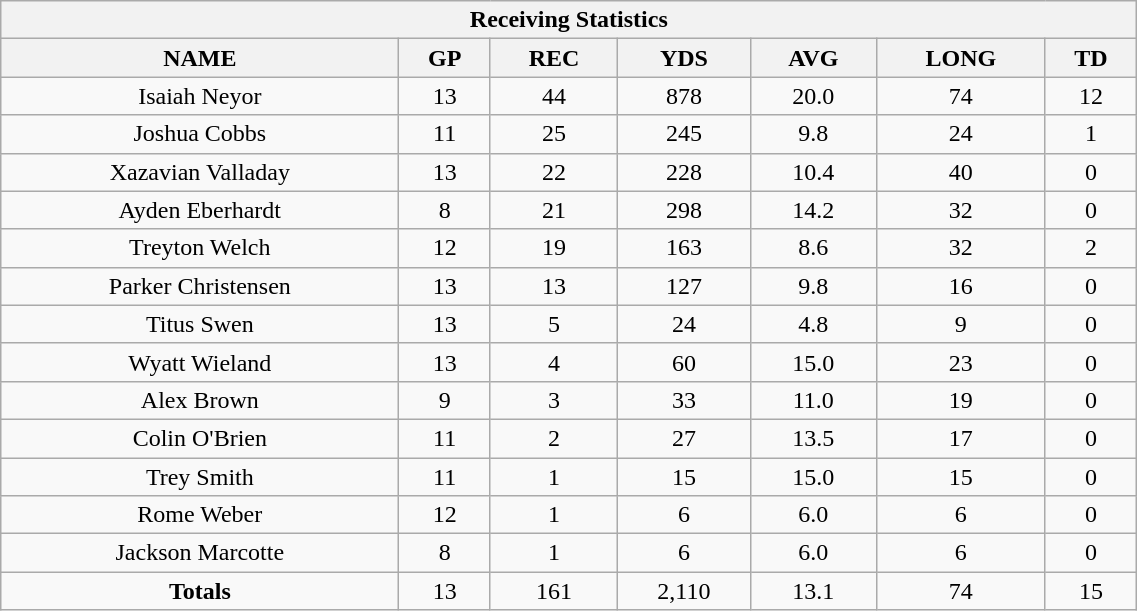<table style="width:60%; text-align:center;" class="wikitable collapsible collapsed">
<tr>
<th colspan="7">Receiving Statistics</th>
</tr>
<tr>
<th>NAME</th>
<th>GP</th>
<th>REC</th>
<th>YDS</th>
<th>AVG</th>
<th>LONG</th>
<th>TD</th>
</tr>
<tr>
<td>Isaiah Neyor</td>
<td>13</td>
<td>44</td>
<td>878</td>
<td>20.0</td>
<td>74</td>
<td>12</td>
</tr>
<tr>
<td>Joshua Cobbs</td>
<td>11</td>
<td>25</td>
<td>245</td>
<td>9.8</td>
<td>24</td>
<td>1</td>
</tr>
<tr>
<td>Xazavian Valladay</td>
<td>13</td>
<td>22</td>
<td>228</td>
<td>10.4</td>
<td>40</td>
<td>0</td>
</tr>
<tr>
<td>Ayden Eberhardt</td>
<td>8</td>
<td>21</td>
<td>298</td>
<td>14.2</td>
<td>32</td>
<td>0</td>
</tr>
<tr>
<td>Treyton Welch</td>
<td>12</td>
<td>19</td>
<td>163</td>
<td>8.6</td>
<td>32</td>
<td>2</td>
</tr>
<tr>
<td>Parker Christensen</td>
<td>13</td>
<td>13</td>
<td>127</td>
<td>9.8</td>
<td>16</td>
<td>0</td>
</tr>
<tr>
<td>Titus Swen</td>
<td>13</td>
<td>5</td>
<td>24</td>
<td>4.8</td>
<td>9</td>
<td>0</td>
</tr>
<tr>
<td>Wyatt Wieland</td>
<td>13</td>
<td>4</td>
<td>60</td>
<td>15.0</td>
<td>23</td>
<td>0</td>
</tr>
<tr>
<td>Alex Brown</td>
<td>9</td>
<td>3</td>
<td>33</td>
<td>11.0</td>
<td>19</td>
<td>0</td>
</tr>
<tr>
<td>Colin O'Brien</td>
<td>11</td>
<td>2</td>
<td>27</td>
<td>13.5</td>
<td>17</td>
<td>0</td>
</tr>
<tr>
<td>Trey Smith</td>
<td>11</td>
<td>1</td>
<td>15</td>
<td>15.0</td>
<td>15</td>
<td>0</td>
</tr>
<tr>
<td>Rome Weber</td>
<td>12</td>
<td>1</td>
<td>6</td>
<td>6.0</td>
<td>6</td>
<td>0</td>
</tr>
<tr>
<td>Jackson Marcotte</td>
<td>8</td>
<td>1</td>
<td>6</td>
<td>6.0</td>
<td>6</td>
<td>0</td>
</tr>
<tr>
<td><strong>Totals</strong></td>
<td>13</td>
<td>161</td>
<td>2,110</td>
<td>13.1</td>
<td>74</td>
<td>15</td>
</tr>
</table>
